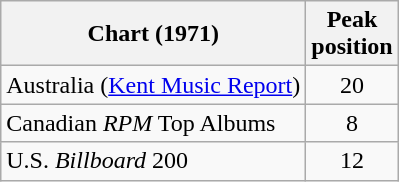<table class="wikitable">
<tr>
<th>Chart (1971)</th>
<th>Peak<br>position</th>
</tr>
<tr>
<td>Australia (<a href='#'>Kent Music Report</a>)</td>
<td style="text-align:center;">20</td>
</tr>
<tr>
<td>Canadian <em>RPM</em> Top Albums</td>
<td align="center">8</td>
</tr>
<tr>
<td>U.S. <em>Billboard</em> 200</td>
<td align="center">12</td>
</tr>
</table>
